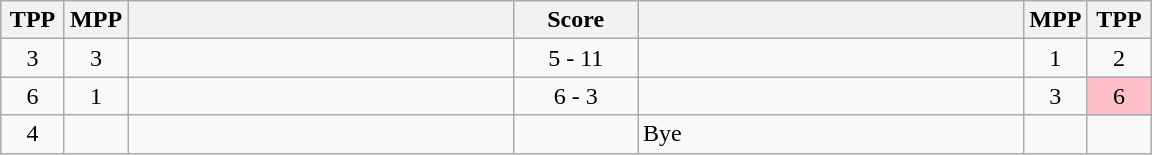<table class="wikitable" style="text-align: center;" |>
<tr>
<th width="35">TPP</th>
<th width="35">MPP</th>
<th width="250"></th>
<th width="75">Score</th>
<th width="250"></th>
<th width="35">MPP</th>
<th width="35">TPP</th>
</tr>
<tr>
<td>3</td>
<td>3</td>
<td style="text-align:left;"></td>
<td>5 - 11</td>
<td style="text-align:left;"><strong></strong></td>
<td>1</td>
<td>2</td>
</tr>
<tr>
<td>6</td>
<td>1</td>
<td style="text-align:left;"><strong></strong></td>
<td>6 - 3</td>
<td style="text-align:left;"></td>
<td>3</td>
<td bgcolor=pink>6</td>
</tr>
<tr>
<td>4</td>
<td></td>
<td style="text-align:left;"><strong></strong></td>
<td></td>
<td style="text-align:left;">Bye</td>
<td></td>
<td></td>
</tr>
</table>
